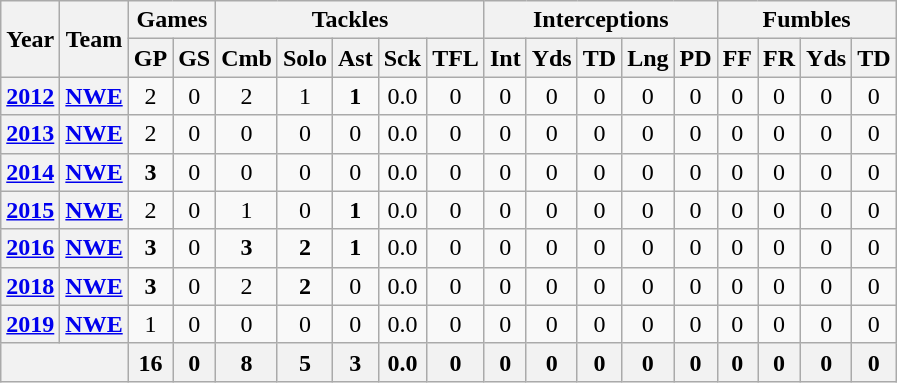<table class="wikitable" style="text-align:center">
<tr>
<th rowspan="2">Year</th>
<th rowspan="2">Team</th>
<th colspan="2">Games</th>
<th colspan="5">Tackles</th>
<th colspan="5">Interceptions</th>
<th colspan="4">Fumbles</th>
</tr>
<tr>
<th>GP</th>
<th>GS</th>
<th>Cmb</th>
<th>Solo</th>
<th>Ast</th>
<th>Sck</th>
<th>TFL</th>
<th>Int</th>
<th>Yds</th>
<th>TD</th>
<th>Lng</th>
<th>PD</th>
<th>FF</th>
<th>FR</th>
<th>Yds</th>
<th>TD</th>
</tr>
<tr>
<th><a href='#'>2012</a></th>
<th><a href='#'>NWE</a></th>
<td>2</td>
<td>0</td>
<td>2</td>
<td>1</td>
<td><strong>1</strong></td>
<td>0.0</td>
<td>0</td>
<td>0</td>
<td>0</td>
<td>0</td>
<td>0</td>
<td>0</td>
<td>0</td>
<td>0</td>
<td>0</td>
<td>0</td>
</tr>
<tr>
<th><a href='#'>2013</a></th>
<th><a href='#'>NWE</a></th>
<td>2</td>
<td>0</td>
<td>0</td>
<td>0</td>
<td>0</td>
<td>0.0</td>
<td>0</td>
<td>0</td>
<td>0</td>
<td>0</td>
<td>0</td>
<td>0</td>
<td>0</td>
<td>0</td>
<td>0</td>
<td>0</td>
</tr>
<tr>
<th><a href='#'>2014</a></th>
<th><a href='#'>NWE</a></th>
<td><strong>3</strong></td>
<td>0</td>
<td>0</td>
<td>0</td>
<td>0</td>
<td>0.0</td>
<td>0</td>
<td>0</td>
<td>0</td>
<td>0</td>
<td>0</td>
<td>0</td>
<td>0</td>
<td>0</td>
<td>0</td>
<td>0</td>
</tr>
<tr>
<th><a href='#'>2015</a></th>
<th><a href='#'>NWE</a></th>
<td>2</td>
<td>0</td>
<td>1</td>
<td>0</td>
<td><strong>1</strong></td>
<td>0.0</td>
<td>0</td>
<td>0</td>
<td>0</td>
<td>0</td>
<td>0</td>
<td>0</td>
<td>0</td>
<td>0</td>
<td>0</td>
<td>0</td>
</tr>
<tr>
<th><a href='#'>2016</a></th>
<th><a href='#'>NWE</a></th>
<td><strong>3</strong></td>
<td>0</td>
<td><strong>3</strong></td>
<td><strong>2</strong></td>
<td><strong>1</strong></td>
<td>0.0</td>
<td>0</td>
<td>0</td>
<td>0</td>
<td>0</td>
<td>0</td>
<td>0</td>
<td>0</td>
<td>0</td>
<td>0</td>
<td>0</td>
</tr>
<tr>
<th><a href='#'>2018</a></th>
<th><a href='#'>NWE</a></th>
<td><strong>3</strong></td>
<td>0</td>
<td>2</td>
<td><strong>2</strong></td>
<td>0</td>
<td>0.0</td>
<td>0</td>
<td>0</td>
<td>0</td>
<td>0</td>
<td>0</td>
<td>0</td>
<td>0</td>
<td>0</td>
<td>0</td>
<td>0</td>
</tr>
<tr>
<th><a href='#'>2019</a></th>
<th><a href='#'>NWE</a></th>
<td>1</td>
<td>0</td>
<td>0</td>
<td>0</td>
<td>0</td>
<td>0.0</td>
<td>0</td>
<td>0</td>
<td>0</td>
<td>0</td>
<td>0</td>
<td>0</td>
<td>0</td>
<td>0</td>
<td>0</td>
<td>0</td>
</tr>
<tr>
<th colspan="2"></th>
<th>16</th>
<th>0</th>
<th>8</th>
<th>5</th>
<th>3</th>
<th>0.0</th>
<th>0</th>
<th>0</th>
<th>0</th>
<th>0</th>
<th>0</th>
<th>0</th>
<th>0</th>
<th>0</th>
<th>0</th>
<th>0</th>
</tr>
</table>
